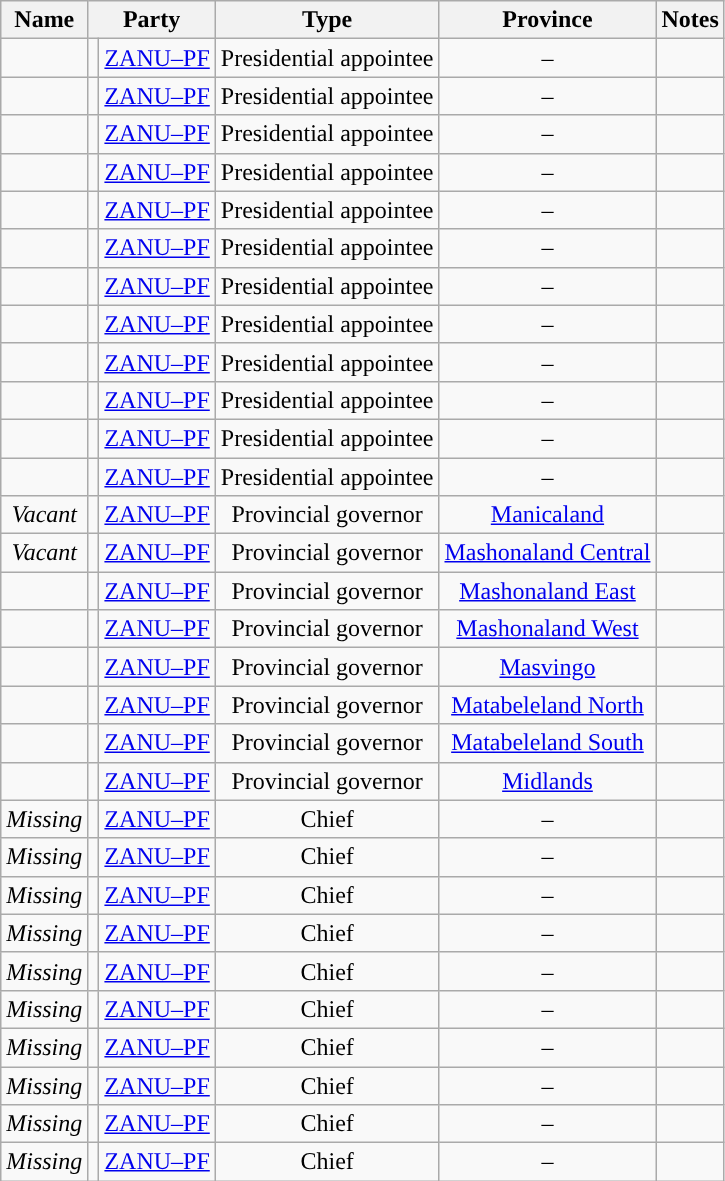<table class="wikitable sortable" style="text-align:center">
<tr>
<th>Name</th>
<th colspan="2">Party</th>
<th>Type</th>
<th>Province</th>
<th>Notes</th>
</tr>
<tr>
<td></td>
<td style="background-color: "></td>
<td><a href='#'>ZANU–PF</a></td>
<td>Presidential appointee</td>
<td>–</td>
<td></td>
</tr>
<tr>
<td></td>
<td style="background-color: "></td>
<td><a href='#'>ZANU–PF</a></td>
<td>Presidential appointee</td>
<td>–</td>
<td></td>
</tr>
<tr>
<td></td>
<td style="background-color: "></td>
<td><a href='#'>ZANU–PF</a></td>
<td>Presidential appointee</td>
<td>–</td>
<td></td>
</tr>
<tr>
<td></td>
<td style="background-color: "></td>
<td><a href='#'>ZANU–PF</a></td>
<td>Presidential appointee</td>
<td>–</td>
<td></td>
</tr>
<tr>
<td></td>
<td style="background-color: "></td>
<td><a href='#'>ZANU–PF</a></td>
<td>Presidential appointee</td>
<td>–</td>
<td></td>
</tr>
<tr>
<td></td>
<td style="background-color: "></td>
<td><a href='#'>ZANU–PF</a></td>
<td>Presidential appointee</td>
<td>–</td>
<td></td>
</tr>
<tr>
<td></td>
<td style="background-color: "></td>
<td><a href='#'>ZANU–PF</a></td>
<td>Presidential appointee</td>
<td>–</td>
<td></td>
</tr>
<tr>
<td></td>
<td style="background-color: "></td>
<td><a href='#'>ZANU–PF</a></td>
<td>Presidential appointee</td>
<td>–</td>
<td></td>
</tr>
<tr>
<td></td>
<td style="background-color: "></td>
<td><a href='#'>ZANU–PF</a></td>
<td>Presidential appointee</td>
<td>–</td>
<td></td>
</tr>
<tr>
<td></td>
<td style="background-color: "></td>
<td><a href='#'>ZANU–PF</a></td>
<td>Presidential appointee</td>
<td>–</td>
<td></td>
</tr>
<tr>
<td></td>
<td style="background-color: "></td>
<td><a href='#'>ZANU–PF</a></td>
<td>Presidential appointee</td>
<td>–</td>
<td></td>
</tr>
<tr>
<td></td>
<td style="background-color: "></td>
<td><a href='#'>ZANU–PF</a></td>
<td>Presidential appointee</td>
<td>–</td>
<td></td>
</tr>
<tr>
<td><em>Vacant</em></td>
<td style="background-color: "></td>
<td><a href='#'>ZANU–PF</a></td>
<td>Provincial governor</td>
<td><a href='#'>Manicaland</a></td>
<td></td>
</tr>
<tr>
<td><em>Vacant</em></td>
<td style="background-color: "></td>
<td><a href='#'>ZANU–PF</a></td>
<td>Provincial governor</td>
<td><a href='#'>Mashonaland Central</a></td>
<td></td>
</tr>
<tr>
<td></td>
<td style="background-color: "></td>
<td><a href='#'>ZANU–PF</a></td>
<td>Provincial governor</td>
<td><a href='#'>Mashonaland East</a></td>
<td></td>
</tr>
<tr>
<td></td>
<td style="background-color: "></td>
<td><a href='#'>ZANU–PF</a></td>
<td>Provincial governor</td>
<td><a href='#'>Mashonaland West</a></td>
<td></td>
</tr>
<tr>
<td></td>
<td style="background-color: "></td>
<td><a href='#'>ZANU–PF</a></td>
<td>Provincial governor</td>
<td><a href='#'>Masvingo</a></td>
<td></td>
</tr>
<tr>
<td></td>
<td style="background-color: "></td>
<td><a href='#'>ZANU–PF</a></td>
<td>Provincial governor</td>
<td><a href='#'>Matabeleland North</a></td>
<td></td>
</tr>
<tr>
<td></td>
<td style="background-color: "></td>
<td><a href='#'>ZANU–PF</a></td>
<td>Provincial governor</td>
<td><a href='#'>Matabeleland South</a></td>
<td></td>
</tr>
<tr>
<td></td>
<td style="background-color: "></td>
<td><a href='#'>ZANU–PF</a></td>
<td>Provincial governor</td>
<td><a href='#'>Midlands</a></td>
<td></td>
</tr>
<tr>
<td><em>Missing</em></td>
<td style="background-color: "></td>
<td><a href='#'>ZANU–PF</a></td>
<td>Chief</td>
<td>–</td>
<td></td>
</tr>
<tr>
<td><em>Missing</em></td>
<td style="background-color: "></td>
<td><a href='#'>ZANU–PF</a></td>
<td>Chief</td>
<td>–</td>
<td></td>
</tr>
<tr>
<td><em>Missing</em></td>
<td style="background-color: "></td>
<td><a href='#'>ZANU–PF</a></td>
<td>Chief</td>
<td>–</td>
<td></td>
</tr>
<tr>
<td><em>Missing</em></td>
<td style="background-color: "></td>
<td><a href='#'>ZANU–PF</a></td>
<td>Chief</td>
<td>–</td>
<td></td>
</tr>
<tr>
<td><em>Missing</em></td>
<td style="background-color: "></td>
<td><a href='#'>ZANU–PF</a></td>
<td>Chief</td>
<td>–</td>
<td></td>
</tr>
<tr>
<td><em>Missing</em></td>
<td style="background-color: "></td>
<td><a href='#'>ZANU–PF</a></td>
<td>Chief</td>
<td>–</td>
<td></td>
</tr>
<tr>
<td><em>Missing</em></td>
<td style="background-color: "></td>
<td><a href='#'>ZANU–PF</a></td>
<td>Chief</td>
<td>–</td>
<td></td>
</tr>
<tr>
<td><em>Missing</em></td>
<td style="background-color: "></td>
<td><a href='#'>ZANU–PF</a></td>
<td>Chief</td>
<td>–</td>
<td></td>
</tr>
<tr>
<td><em>Missing</em></td>
<td style="background-color: "></td>
<td><a href='#'>ZANU–PF</a></td>
<td>Chief</td>
<td>–</td>
<td></td>
</tr>
<tr>
<td><em>Missing</em></td>
<td style="background-color: "></td>
<td><a href='#'>ZANU–PF</a></td>
<td>Chief</td>
<td>–</td>
<td></td>
</tr>
</table>
